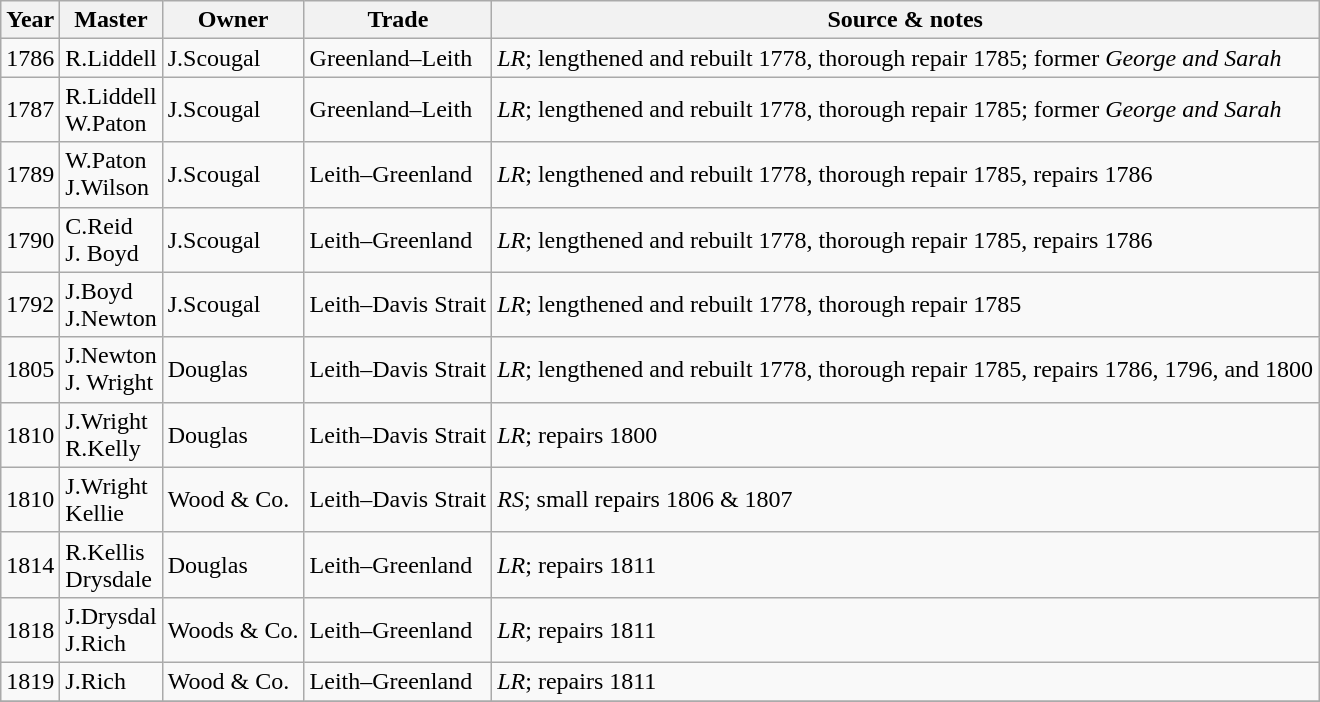<table class=" wikitable">
<tr>
<th>Year</th>
<th>Master</th>
<th>Owner</th>
<th>Trade</th>
<th>Source & notes</th>
</tr>
<tr>
<td>1786</td>
<td>R.Liddell</td>
<td>J.Scougal</td>
<td>Greenland–Leith</td>
<td><em>LR</em>; lengthened and rebuilt 1778, thorough repair 1785; former <em>George and Sarah</em></td>
</tr>
<tr>
<td>1787</td>
<td>R.Liddell<br>W.Paton</td>
<td>J.Scougal</td>
<td>Greenland–Leith</td>
<td><em>LR</em>; lengthened and rebuilt 1778, thorough repair 1785; former <em>George and Sarah</em></td>
</tr>
<tr>
<td>1789</td>
<td>W.Paton<br>J.Wilson</td>
<td>J.Scougal</td>
<td>Leith–Greenland</td>
<td><em>LR</em>; lengthened and rebuilt 1778, thorough repair 1785, repairs 1786</td>
</tr>
<tr>
<td>1790</td>
<td>C.Reid<br>J. Boyd</td>
<td>J.Scougal</td>
<td>Leith–Greenland</td>
<td><em>LR</em>; lengthened and rebuilt 1778, thorough repair 1785, repairs 1786</td>
</tr>
<tr>
<td>1792</td>
<td>J.Boyd<br>J.Newton</td>
<td>J.Scougal</td>
<td>Leith–Davis Strait</td>
<td><em>LR</em>; lengthened and rebuilt 1778, thorough repair 1785</td>
</tr>
<tr>
<td>1805</td>
<td>J.Newton<br>J. Wright</td>
<td>Douglas</td>
<td>Leith–Davis Strait</td>
<td><em>LR</em>; lengthened and rebuilt 1778, thorough repair 1785, repairs 1786, 1796, and 1800</td>
</tr>
<tr>
<td>1810</td>
<td>J.Wright<br>R.Kelly</td>
<td>Douglas</td>
<td>Leith–Davis Strait</td>
<td><em>LR</em>; repairs 1800</td>
</tr>
<tr>
<td>1810</td>
<td>J.Wright<br>Kellie</td>
<td>Wood & Co.</td>
<td>Leith–Davis Strait</td>
<td><em>RS</em>; small repairs 1806 & 1807</td>
</tr>
<tr>
<td>1814</td>
<td>R.Kellis<br>Drysdale</td>
<td>Douglas</td>
<td>Leith–Greenland</td>
<td><em>LR</em>; repairs 1811</td>
</tr>
<tr>
<td>1818</td>
<td>J.Drysdal<br>J.Rich</td>
<td>Woods & Co.</td>
<td>Leith–Greenland</td>
<td><em>LR</em>; repairs 1811</td>
</tr>
<tr>
<td>1819</td>
<td>J.Rich</td>
<td>Wood & Co.</td>
<td>Leith–Greenland</td>
<td><em>LR</em>; repairs 1811</td>
</tr>
<tr>
</tr>
</table>
